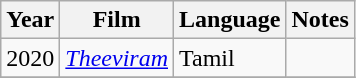<table class="wikitable plainrowheaders sortable" style="margin-right: 0;">
<tr>
<th>Year</th>
<th>Film</th>
<th>Language</th>
<th>Notes</th>
</tr>
<tr>
<td>2020</td>
<td><em><a href='#'>Theeviram</a></em></td>
<td>Tamil</td>
<td></td>
</tr>
<tr>
</tr>
</table>
